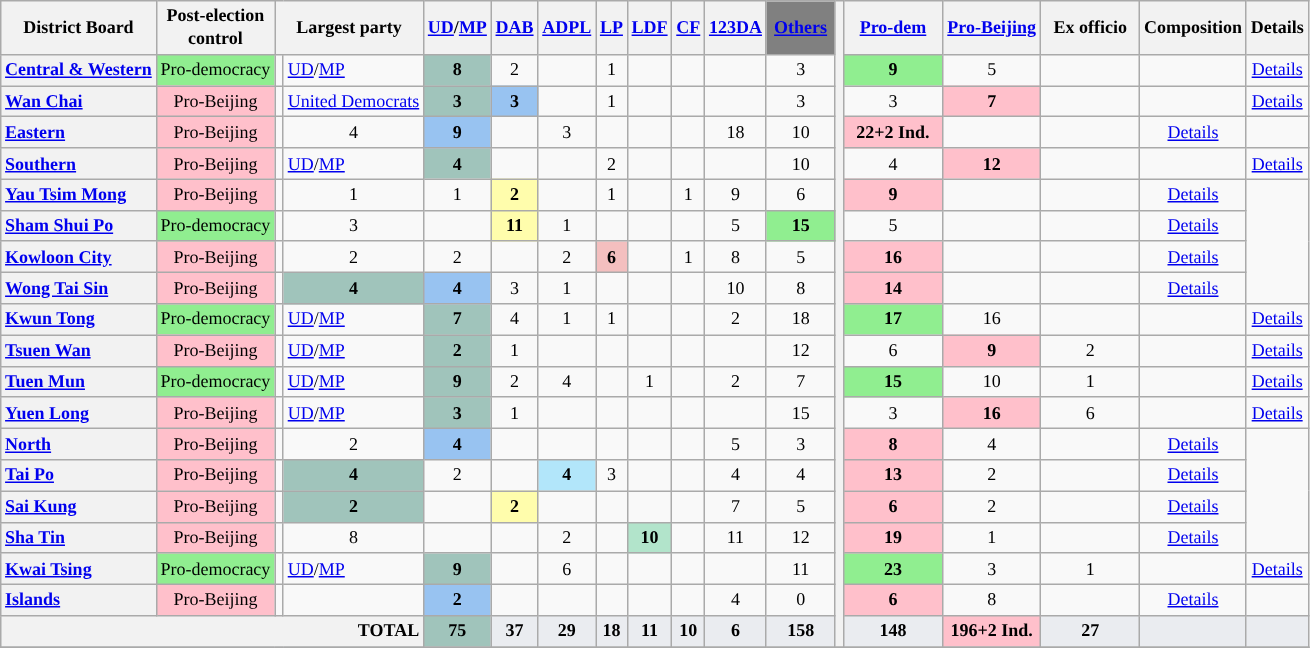<table class="wikitable" style="text-align:center;font-size:75%">
<tr>
<th>District Board</th>
<th>Post-election<br>control</th>
<th colspan=2>Largest party</th>
<th class="unsortable" style="background:"><a href='#'><span>UD</span></a><span>/</span><a href='#'><span>MP</span></a></th>
<th class="unsortable" style="background:"><a href='#'><span>DAB</span></a></th>
<th class="unsortable" style="background:"><a href='#'><span>ADPL</span></a></th>
<th class="unsortable" style="background:"><a href='#'><span>LP</span></a></th>
<th class="unsortable" style="background:"><a href='#'><span>LDF</span></a></th>
<th class="unsortable" style="background:"><a href='#'><span>CF</span></a></th>
<th class="unsortable" style="background:"><a href='#'><span>123DA</span></a></th>
<th class="unsortable" style="background:gray; width:40px;"><a href='#'><span>Others</span></a></th>
<th class="unsortable" rowspan=20></th>
<th class="unsortable"  style="width:60px;"><a href='#'>Pro-dem</a></th>
<th class="unsortable" style="width:60px;"><a href='#'>Pro-Beijing</a></th>
<th class="unsortable" style="width:60px;">Ex officio</th>
<th class="unsortable">Composition</th>
<th class="unsortable">Details</th>
</tr>
<tr>
<th scope="row" style="text-align: left;"><a href='#'>Central & Western</a></th>
<td style="background-color:LightGreen">Pro-democracy</td>
<td></td>
<td align=left><a href='#'>UD</a>/<a href='#'>MP</a> </td>
<td bgcolor=#a0c4bb><strong>8</strong></td>
<td>2</td>
<td></td>
<td>1</td>
<td></td>
<td></td>
<td></td>
<td>3</td>
<td bgcolor=LightGreen><strong>9</strong></td>
<td>5</td>
<td></td>
<td></td>
<td><a href='#'>Details</a></td>
</tr>
<tr>
<th scope="row" style="text-align: left;"><a href='#'>Wan Chai</a></th>
<td style="background-color:Pink">Pro-Beijing</td>
<td></td>
<td align=left><a href='#'>United Democrats</a></td>
<td bgcolor=#a0c4bb><strong>3</strong></td>
<td bgcolor=#98c3f1><strong>3</strong></td>
<td></td>
<td>1</td>
<td></td>
<td></td>
<td></td>
<td>3</td>
<td>3</td>
<td bgcolor=Pink><strong>7</strong></td>
<td></td>
<td></td>
<td><a href='#'>Details</a></td>
</tr>
<tr>
<th scope="row" style="text-align: left;"><a href='#'>Eastern</a></th>
<td style="background-color:Pink">Pro-Beijing</td>
<td></td>
<td>4</td>
<td bgcolor=#98c3f1><strong>9</strong></td>
<td></td>
<td>3</td>
<td></td>
<td></td>
<td></td>
<td>18</td>
<td>10</td>
<td bgcolor=Pink><strong>22+2 Ind.</strong></td>
<td></td>
<td></td>
<td><a href='#'>Details</a></td>
</tr>
<tr>
<th scope="row" style="text-align: left;"><a href='#'>Southern</a></th>
<td style="background-color:Pink">Pro-Beijing</td>
<td></td>
<td align=left><a href='#'>UD</a>/<a href='#'>MP</a></td>
<td bgcolor=#a0c4bb><strong>4</strong></td>
<td></td>
<td></td>
<td>2</td>
<td></td>
<td></td>
<td></td>
<td>10</td>
<td>4</td>
<td bgcolor=Pink><strong>12</strong></td>
<td></td>
<td></td>
<td><a href='#'>Details</a></td>
</tr>
<tr>
<th scope="row" style="text-align: left;"><a href='#'>Yau Tsim Mong</a></th>
<td style="background-color:Pink">Pro-Beijing</td>
<td></td>
<td>1</td>
<td>1</td>
<td bgcolor=#fffdac><strong>2</strong></td>
<td></td>
<td>1</td>
<td></td>
<td>1</td>
<td>9</td>
<td>6</td>
<td bgcolor=Pink><strong>9</strong></td>
<td></td>
<td></td>
<td><a href='#'>Details</a></td>
</tr>
<tr>
<th scope="row" style="text-align: left;"><a href='#'>Sham Shui Po</a></th>
<td style="background-color:LightGreen">Pro-democracy</td>
<td> </td>
<td>3</td>
<td></td>
<td bgcolor=#fffdac><strong>11</strong></td>
<td>1</td>
<td></td>
<td></td>
<td></td>
<td>5</td>
<td bgcolor=LightGreen><strong>15</strong></td>
<td>5</td>
<td></td>
<td></td>
<td><a href='#'>Details</a></td>
</tr>
<tr>
<th scope="row" style="text-align: left;"><a href='#'>Kowloon City</a></th>
<td style="background-color:Pink">Pro-Beijing</td>
<td></td>
<td>2</td>
<td>2</td>
<td></td>
<td>2</td>
<td bgcolor=#f4bfbf><strong>6</strong></td>
<td></td>
<td>1</td>
<td>8</td>
<td>5</td>
<td bgcolor=Pink><strong>16</strong></td>
<td></td>
<td></td>
<td><a href='#'>Details</a></td>
</tr>
<tr>
<th scope="row" style="text-align: left;"><a href='#'>Wong Tai Sin</a></th>
<td style="background-color:Pink">Pro-Beijing</td>
<td></td>
<td bgcolor=#a0c4bb><strong>4</strong></td>
<td bgcolor=#98c3f1><strong>4</strong></td>
<td>3</td>
<td>1</td>
<td></td>
<td></td>
<td></td>
<td>10</td>
<td>8</td>
<td bgcolor=Pink><strong>14</strong></td>
<td></td>
<td></td>
<td><a href='#'>Details</a></td>
</tr>
<tr>
<th scope="row" style="text-align: left;"><a href='#'>Kwun Tong</a></th>
<td style="background-color:LightGreen">Pro-democracy</td>
<td></td>
<td align=left><a href='#'>UD</a>/<a href='#'>MP</a></td>
<td bgcolor=#a0c4bb><strong>7</strong></td>
<td>4</td>
<td>1</td>
<td>1</td>
<td></td>
<td></td>
<td>2</td>
<td>18</td>
<td bgcolor=lightgreen><strong>17</strong></td>
<td>16</td>
<td></td>
<td></td>
<td><a href='#'>Details</a></td>
</tr>
<tr>
<th scope="row" style="text-align: left;"><a href='#'>Tsuen Wan</a></th>
<td style="background-color:Pink">Pro-Beijing</td>
<td></td>
<td align=left><a href='#'>UD</a>/<a href='#'>MP</a></td>
<td bgcolor=#a0c4bb><strong>2</strong></td>
<td>1</td>
<td></td>
<td></td>
<td></td>
<td></td>
<td></td>
<td>12</td>
<td>6</td>
<td bgcolor=Pink><strong>9</strong></td>
<td>2</td>
<td></td>
<td><a href='#'>Details</a></td>
</tr>
<tr>
<th scope="row" style="text-align: left;"><a href='#'>Tuen Mun</a></th>
<td style="background-color:LightGreen">Pro-democracy</td>
<td></td>
<td align=left><a href='#'>UD</a>/<a href='#'>MP</a></td>
<td bgcolor=#a0c4bb><strong>9</strong></td>
<td>2</td>
<td>4</td>
<td></td>
<td>1</td>
<td></td>
<td>2</td>
<td>7</td>
<td bgcolor=LightGreen><strong>15</strong></td>
<td>10</td>
<td>1</td>
<td></td>
<td><a href='#'>Details</a></td>
</tr>
<tr>
<th scope="row" style="text-align: left;"><a href='#'>Yuen Long</a></th>
<td style="background-color:Pink">Pro-Beijing</td>
<td></td>
<td align=left><a href='#'>UD</a>/<a href='#'>MP</a></td>
<td bgcolor=#a0c4bb><strong>3</strong></td>
<td>1</td>
<td></td>
<td></td>
<td></td>
<td></td>
<td></td>
<td>15</td>
<td>3</td>
<td bgcolor=Pink><strong>16</strong></td>
<td>6</td>
<td></td>
<td><a href='#'>Details</a></td>
</tr>
<tr>
<th scope="row" style="text-align: left;"><a href='#'>North</a></th>
<td style="background-color:Pink">Pro-Beijing</td>
<td></td>
<td>2</td>
<td bgcolor=#98c3f1><strong>4</strong></td>
<td></td>
<td></td>
<td></td>
<td></td>
<td></td>
<td>5</td>
<td>3</td>
<td bgcolor=Pink><strong>8</strong></td>
<td>4</td>
<td></td>
<td><a href='#'>Details</a></td>
</tr>
<tr>
<th scope="row" style="text-align: left;"><a href='#'>Tai Po</a></th>
<td style="background-color:Pink">Pro-Beijing</td>
<td></td>
<td bgcolor=#a0c4bb><strong>4</strong></td>
<td>2</td>
<td></td>
<td bgcolor=#b2e6fa><strong>4</strong></td>
<td>3</td>
<td></td>
<td></td>
<td>4</td>
<td>4</td>
<td bgcolor=Pink><strong>13</strong></td>
<td>2</td>
<td></td>
<td><a href='#'>Details</a></td>
</tr>
<tr>
<th scope="row" style="text-align: left;"><a href='#'>Sai Kung</a></th>
<td style="background-color:Pink">Pro-Beijing</td>
<td></td>
<td bgcolor=#a0c4bb><strong>2</strong></td>
<td></td>
<td bgcolor=#fffdac><strong>2</strong></td>
<td></td>
<td></td>
<td></td>
<td></td>
<td>7</td>
<td>5</td>
<td bgcolor=pink><strong>6</strong></td>
<td>2</td>
<td></td>
<td><a href='#'>Details</a></td>
</tr>
<tr>
<th scope="row" style="text-align: left;"><a href='#'>Sha Tin</a></th>
<td style="background-color:Pink">Pro-Beijing</td>
<td></td>
<td>8</td>
<td></td>
<td></td>
<td>2</td>
<td></td>
<td bgcolor=#b2e4cb><strong>10</strong></td>
<td></td>
<td>11</td>
<td>12</td>
<td bgcolor=Pink><strong>19</strong></td>
<td>1</td>
<td></td>
<td><a href='#'>Details</a></td>
</tr>
<tr>
<th scope="row" style="text-align: left;"><a href='#'>Kwai Tsing</a></th>
<td style="background-color:LightGreen">Pro-democracy</td>
<td></td>
<td align=left><a href='#'>UD</a>/<a href='#'>MP</a></td>
<td bgcolor=#a0c4bb><strong>9</strong></td>
<td></td>
<td>6</td>
<td></td>
<td></td>
<td></td>
<td></td>
<td>11</td>
<td bgcolor=LightGreen><strong>23</strong></td>
<td>3</td>
<td>1</td>
<td></td>
<td><a href='#'>Details</a></td>
</tr>
<tr>
<th scope="row" style="text-align: left;"><a href='#'>Islands</a></th>
<td style="background-color:Pink">Pro-Beijing</td>
<td></td>
<td></td>
<td bgcolor=#98c3f1><strong>2</strong></td>
<td></td>
<td></td>
<td></td>
<td></td>
<td></td>
<td>4</td>
<td>0</td>
<td bgcolor=Pink><strong>6</strong></td>
<td>8</td>
<td></td>
<td><a href='#'>Details</a></td>
</tr>
<tr bgcolor=#EAECF0>
<th scope="row" style="text-align: right;" colspan=4>TOTAL</th>
<td bgcolor=#a0c4bb><strong>75</strong></td>
<td><strong>37</strong></td>
<td><strong>29</strong></td>
<td><strong>18</strong></td>
<td><strong>11</strong></td>
<td><strong>10</strong></td>
<td><strong>6</strong></td>
<td><strong>158</strong></td>
<td><strong>148</strong></td>
<td bgcolor=Pink><strong>196+2 Ind.</strong></td>
<td><strong>27</strong></td>
<td></td>
<td></td>
</tr>
<tr>
</tr>
</table>
